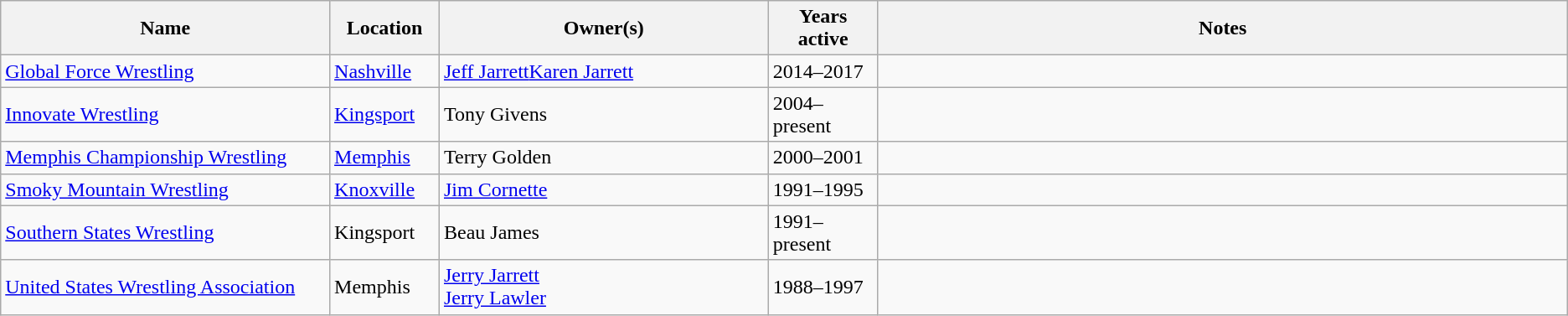<table class="wikitable">
<tr>
<th style="width:21%;">Name</th>
<th style="width:7%;">Location</th>
<th style="width:21%;">Owner(s)</th>
<th style="width:7%;">Years active</th>
<th style="width:55%;">Notes</th>
</tr>
<tr>
<td><a href='#'>Global Force Wrestling</a></td>
<td><a href='#'>Nashville</a></td>
<td><a href='#'>Jeff Jarrett</a><a href='#'>Karen Jarrett</a></td>
<td>2014–2017</td>
<td></td>
</tr>
<tr>
<td><a href='#'>Innovate Wrestling</a></td>
<td><a href='#'>Kingsport</a></td>
<td>Tony Givens</td>
<td>2004–present</td>
<td></td>
</tr>
<tr>
<td><a href='#'>Memphis Championship Wrestling</a></td>
<td><a href='#'>Memphis</a></td>
<td>Terry Golden</td>
<td>2000–2001</td>
<td></td>
</tr>
<tr>
<td><a href='#'>Smoky Mountain Wrestling</a></td>
<td><a href='#'>Knoxville</a></td>
<td><a href='#'>Jim Cornette</a></td>
<td>1991–1995</td>
<td></td>
</tr>
<tr>
<td><a href='#'>Southern States Wrestling</a></td>
<td>Kingsport</td>
<td>Beau James</td>
<td>1991–present</td>
<td></td>
</tr>
<tr>
<td><a href='#'>United States Wrestling Association</a></td>
<td>Memphis</td>
<td><a href='#'>Jerry Jarrett</a><br><a href='#'>Jerry Lawler</a></td>
<td>1988–1997</td>
<td></td>
</tr>
</table>
